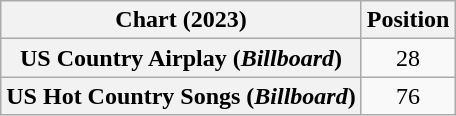<table class="wikitable sortable plainrowheaders" style="text-align:center">
<tr>
<th scope="col">Chart (2023)</th>
<th scope="col">Position</th>
</tr>
<tr>
<th scope="row">US Country Airplay (<em>Billboard</em>)</th>
<td>28</td>
</tr>
<tr>
<th scope="row">US Hot Country Songs (<em>Billboard</em>)</th>
<td>76</td>
</tr>
</table>
